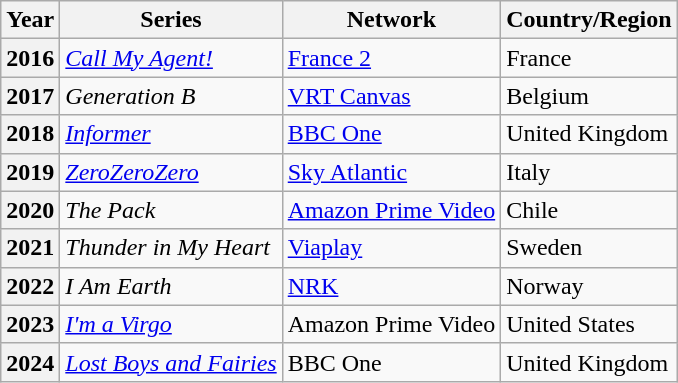<table class="wikitable plainrowheaders">
<tr>
<th>Year</th>
<th>Series</th>
<th>Network</th>
<th>Country/Region</th>
</tr>
<tr>
<th scope="row">2016</th>
<td><em><a href='#'>Call My Agent!</a></em></td>
<td><a href='#'>France 2</a></td>
<td>France</td>
</tr>
<tr>
<th scope="row">2017</th>
<td><em>Generation B</em></td>
<td><a href='#'>VRT Canvas</a></td>
<td>Belgium</td>
</tr>
<tr>
<th scope="row">2018</th>
<td><em><a href='#'>Informer</a></em></td>
<td><a href='#'>BBC One</a></td>
<td>United Kingdom</td>
</tr>
<tr>
<th scope="row">2019</th>
<td><em><a href='#'>ZeroZeroZero</a></em></td>
<td><a href='#'>Sky Atlantic</a></td>
<td>Italy</td>
</tr>
<tr>
<th scope="row">2020</th>
<td><em>The Pack</em></td>
<td><a href='#'>Amazon Prime Video</a></td>
<td>Chile</td>
</tr>
<tr>
<th scope="row">2021</th>
<td><em>Thunder in My Heart</em></td>
<td><a href='#'>Viaplay</a></td>
<td>Sweden</td>
</tr>
<tr>
<th scope="row">2022</th>
<td><em>I Am Earth</em></td>
<td><a href='#'>NRK</a></td>
<td>Norway</td>
</tr>
<tr>
<th scope="row">2023</th>
<td><em><a href='#'>I'm a Virgo</a></em></td>
<td>Amazon Prime Video</td>
<td>United States</td>
</tr>
<tr>
<th scope="row">2024</th>
<td><em><a href='#'>Lost Boys and Fairies</a></em></td>
<td>BBC One</td>
<td>United Kingdom</td>
</tr>
</table>
